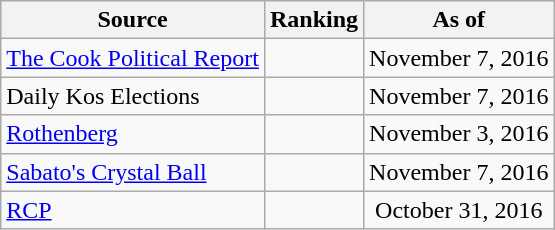<table class="wikitable" style="text-align:center">
<tr>
<th>Source</th>
<th>Ranking</th>
<th>As of</th>
</tr>
<tr>
<td align=left><a href='#'>The Cook Political Report</a></td>
<td></td>
<td>November 7, 2016</td>
</tr>
<tr>
<td align=left>Daily Kos Elections</td>
<td></td>
<td>November 7, 2016</td>
</tr>
<tr>
<td align=left><a href='#'>Rothenberg</a></td>
<td></td>
<td>November 3, 2016</td>
</tr>
<tr>
<td align=left><a href='#'>Sabato's Crystal Ball</a></td>
<td></td>
<td>November 7, 2016</td>
</tr>
<tr>
<td align="left"><a href='#'>RCP</a></td>
<td></td>
<td>October 31, 2016</td>
</tr>
</table>
